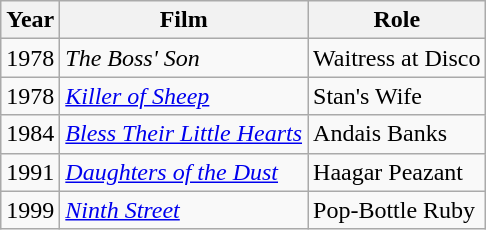<table class="wikitable sortable">
<tr>
<th>Year</th>
<th>Film</th>
<th>Role</th>
</tr>
<tr>
<td>1978</td>
<td><em>The Boss' Son</em></td>
<td>Waitress at Disco</td>
</tr>
<tr>
<td>1978</td>
<td><em><a href='#'>Killer of Sheep</a></em></td>
<td>Stan's Wife</td>
</tr>
<tr>
<td>1984</td>
<td><em><a href='#'>Bless Their Little Hearts</a></em></td>
<td>Andais Banks</td>
</tr>
<tr>
<td>1991</td>
<td><em><a href='#'>Daughters of the Dust</a></em></td>
<td>Haagar Peazant</td>
</tr>
<tr>
<td>1999</td>
<td><em><a href='#'>Ninth Street</a></em></td>
<td>Pop-Bottle Ruby</td>
</tr>
</table>
